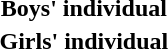<table>
<tr>
<th scope="row">Boys' individual<br></th>
<td></td>
<td></td>
<td></td>
</tr>
<tr>
<th scope="row">Girls' individual<br></th>
<td></td>
<td></td>
<td></td>
</tr>
<tr>
</tr>
</table>
